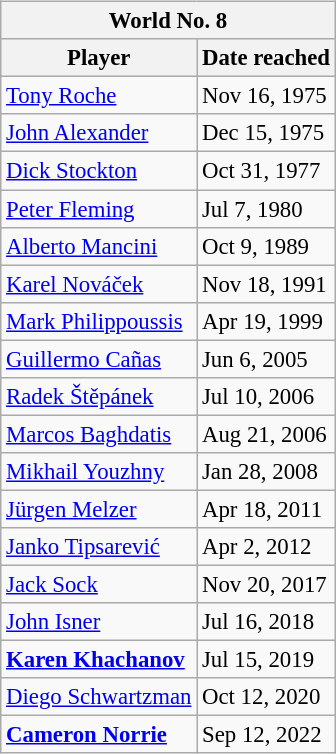<table class="wikitable nowrap" style="display:inline-table; font-size:95%">
<tr>
<th colspan="2">World No. 8</th>
</tr>
<tr>
<th>Player</th>
<th>Date reached</th>
</tr>
<tr>
<td> <a href='#'>Tony Roche</a></td>
<td>Nov 16, 1975</td>
</tr>
<tr>
<td> <a href='#'>John Alexander</a></td>
<td>Dec 15, 1975</td>
</tr>
<tr>
<td> <a href='#'>Dick Stockton</a></td>
<td>Oct 31, 1977</td>
</tr>
<tr>
<td> <a href='#'>Peter Fleming</a></td>
<td>Jul 7, 1980</td>
</tr>
<tr>
<td> <a href='#'>Alberto Mancini</a></td>
<td>Oct 9, 1989</td>
</tr>
<tr>
<td> <a href='#'>Karel Nováček</a></td>
<td>Nov 18, 1991</td>
</tr>
<tr>
<td> <a href='#'>Mark Philippoussis</a></td>
<td>Apr 19, 1999</td>
</tr>
<tr>
<td> <a href='#'>Guillermo Cañas</a></td>
<td>Jun 6, 2005</td>
</tr>
<tr>
<td> <a href='#'>Radek Štěpánek</a></td>
<td>Jul 10, 2006</td>
</tr>
<tr>
<td> <a href='#'>Marcos Baghdatis</a></td>
<td>Aug 21, 2006</td>
</tr>
<tr>
<td> <a href='#'>Mikhail Youzhny</a></td>
<td>Jan 28, 2008</td>
</tr>
<tr>
<td> <a href='#'>Jürgen Melzer</a></td>
<td>Apr 18, 2011</td>
</tr>
<tr>
<td> <a href='#'>Janko Tipsarević</a></td>
<td>Apr 2, 2012</td>
</tr>
<tr>
<td> <a href='#'>Jack Sock</a></td>
<td>Nov 20, 2017</td>
</tr>
<tr>
<td> <a href='#'>John Isner</a></td>
<td>Jul 16, 2018</td>
</tr>
<tr>
<td> <strong><a href='#'>Karen Khachanov</a></strong></td>
<td>Jul 15, 2019</td>
</tr>
<tr>
<td> <a href='#'>Diego Schwartzman</a></td>
<td>Oct 12, 2020</td>
</tr>
<tr>
<td> <strong><a href='#'>Cameron Norrie</a></strong></td>
<td>Sep 12, 2022</td>
</tr>
</table>
